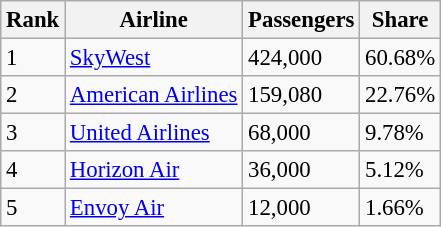<table class="wikitable sortable" style="font-size: 95%">
<tr>
<th>Rank</th>
<th>Airline</th>
<th>Passengers</th>
<th>Share</th>
</tr>
<tr>
<td>1</td>
<td><a href='#'>SkyWest</a></td>
<td>424,000</td>
<td>60.68%</td>
</tr>
<tr>
<td>2</td>
<td><a href='#'>American Airlines</a></td>
<td>159,080</td>
<td>22.76%</td>
</tr>
<tr>
<td>3</td>
<td><a href='#'>United Airlines</a></td>
<td>68,000</td>
<td>9.78%</td>
</tr>
<tr>
<td>4</td>
<td><a href='#'>Horizon Air</a></td>
<td>36,000</td>
<td>5.12%</td>
</tr>
<tr>
<td>5</td>
<td><a href='#'>Envoy Air</a></td>
<td>12,000</td>
<td>1.66%</td>
</tr>
</table>
